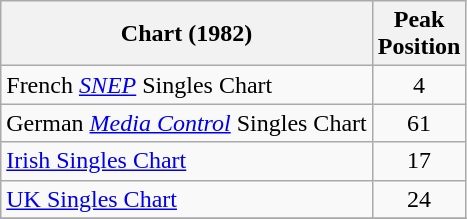<table class="wikitable sortable">
<tr>
<th>Chart (1982)</th>
<th>Peak<br>Position</th>
</tr>
<tr>
<td>French <em><a href='#'>SNEP</a></em> Singles Chart</td>
<td align="center">4</td>
</tr>
<tr>
<td>German <em><a href='#'>Media Control</a></em> Singles Chart</td>
<td align="center">61</td>
</tr>
<tr>
<td><a href='#'>Irish Singles Chart</a></td>
<td align="center">17</td>
</tr>
<tr>
<td><a href='#'>UK Singles Chart</a></td>
<td align="center">24</td>
</tr>
<tr>
</tr>
</table>
